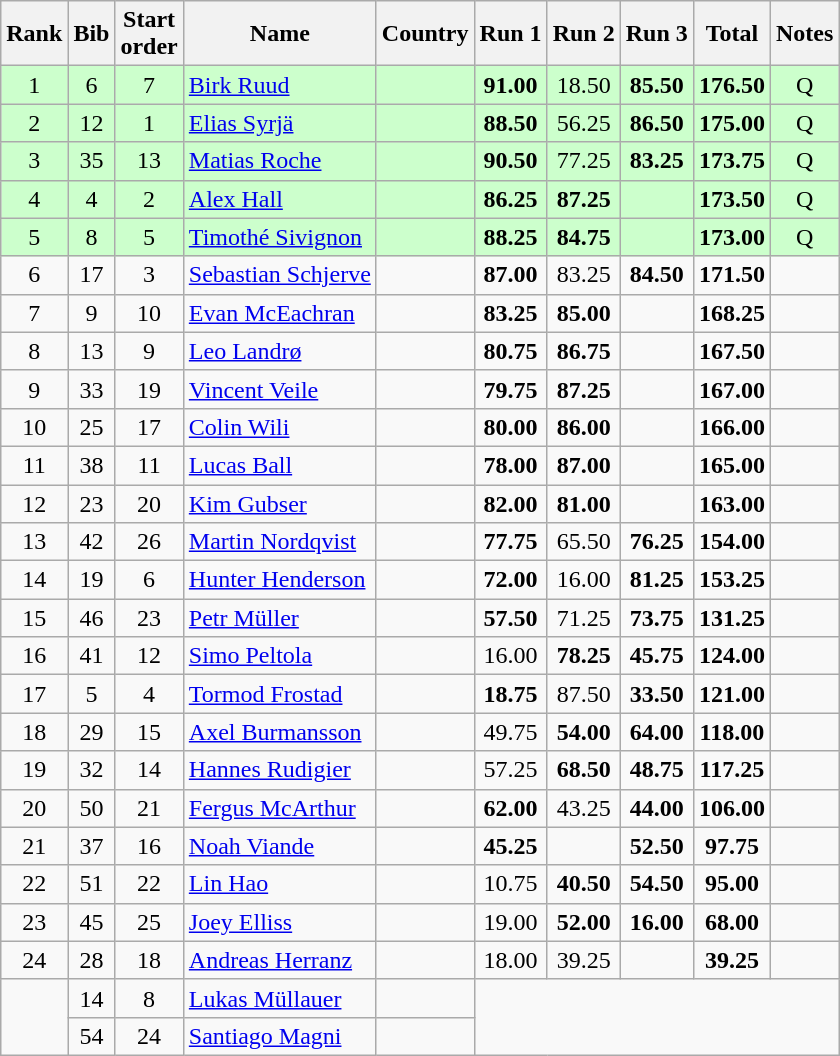<table class="wikitable sortable" style="text-align:center">
<tr>
<th>Rank</th>
<th>Bib</th>
<th>Start<br>order</th>
<th>Name</th>
<th>Country</th>
<th>Run 1</th>
<th>Run 2</th>
<th>Run 3</th>
<th>Total</th>
<th>Notes</th>
</tr>
<tr bgcolor=ccffcc>
<td>1</td>
<td>6</td>
<td>7</td>
<td align=left><a href='#'>Birk Ruud</a></td>
<td align=left></td>
<td><strong>91.00</strong></td>
<td>18.50</td>
<td><strong>85.50</strong></td>
<td><strong>176.50</strong></td>
<td>Q</td>
</tr>
<tr bgcolor=ccffcc>
<td>2</td>
<td>12</td>
<td>1</td>
<td align=left><a href='#'>Elias Syrjä</a></td>
<td align=left></td>
<td><strong>88.50</strong></td>
<td>56.25</td>
<td><strong>86.50</strong></td>
<td><strong>175.00</strong></td>
<td>Q</td>
</tr>
<tr bgcolor=ccffcc>
<td>3</td>
<td>35</td>
<td>13</td>
<td align=left><a href='#'>Matias Roche</a></td>
<td align=left></td>
<td><strong>90.50</strong></td>
<td>77.25</td>
<td><strong>83.25</strong></td>
<td><strong>173.75</strong></td>
<td>Q</td>
</tr>
<tr bgcolor=ccffcc>
<td>4</td>
<td>4</td>
<td>2</td>
<td align=left><a href='#'>Alex Hall</a></td>
<td align=left></td>
<td><strong>86.25</strong></td>
<td><strong>87.25</strong></td>
<td></td>
<td><strong>173.50</strong></td>
<td>Q</td>
</tr>
<tr bgcolor=ccffcc>
<td>5</td>
<td>8</td>
<td>5</td>
<td align=left><a href='#'>Timothé Sivignon</a></td>
<td align=left></td>
<td><strong>88.25</strong></td>
<td><strong>84.75</strong></td>
<td></td>
<td><strong>173.00</strong></td>
<td>Q</td>
</tr>
<tr>
<td>6</td>
<td>17</td>
<td>3</td>
<td align=left><a href='#'>Sebastian Schjerve</a></td>
<td align=left></td>
<td><strong>87.00</strong></td>
<td>83.25</td>
<td><strong>84.50</strong></td>
<td><strong>171.50</strong></td>
<td></td>
</tr>
<tr>
<td>7</td>
<td>9</td>
<td>10</td>
<td align=left><a href='#'>Evan McEachran</a></td>
<td align=left></td>
<td><strong>83.25</strong></td>
<td><strong>85.00</strong></td>
<td></td>
<td><strong>168.25</strong></td>
<td></td>
</tr>
<tr>
<td>8</td>
<td>13</td>
<td>9</td>
<td align=left><a href='#'>Leo Landrø</a></td>
<td align=left></td>
<td><strong>80.75</strong></td>
<td><strong>86.75</strong></td>
<td></td>
<td><strong>167.50</strong></td>
<td></td>
</tr>
<tr>
<td>9</td>
<td>33</td>
<td>19</td>
<td align=left><a href='#'>Vincent Veile</a></td>
<td align=left></td>
<td><strong>79.75</strong></td>
<td><strong>87.25</strong></td>
<td></td>
<td><strong>167.00</strong></td>
<td></td>
</tr>
<tr>
<td>10</td>
<td>25</td>
<td>17</td>
<td align=left><a href='#'>Colin Wili</a></td>
<td align=left></td>
<td><strong>80.00</strong></td>
<td><strong>86.00</strong></td>
<td></td>
<td><strong>166.00</strong></td>
<td></td>
</tr>
<tr>
<td>11</td>
<td>38</td>
<td>11</td>
<td align=left><a href='#'>Lucas Ball</a></td>
<td align=left></td>
<td><strong>78.00</strong></td>
<td><strong>87.00</strong></td>
<td></td>
<td><strong>165.00</strong></td>
<td></td>
</tr>
<tr>
<td>12</td>
<td>23</td>
<td>20</td>
<td align=left><a href='#'>Kim Gubser</a></td>
<td align=left></td>
<td><strong>82.00</strong></td>
<td><strong>81.00</strong></td>
<td></td>
<td><strong>163.00</strong></td>
<td></td>
</tr>
<tr>
<td>13</td>
<td>42</td>
<td>26</td>
<td align=left><a href='#'>Martin Nordqvist</a></td>
<td align=left></td>
<td><strong>77.75</strong></td>
<td>65.50</td>
<td><strong>76.25</strong></td>
<td><strong>154.00</strong></td>
<td></td>
</tr>
<tr>
<td>14</td>
<td>19</td>
<td>6</td>
<td align=left><a href='#'>Hunter Henderson</a></td>
<td align=left></td>
<td><strong>72.00</strong></td>
<td>16.00</td>
<td><strong>81.25</strong></td>
<td><strong>153.25</strong></td>
<td></td>
</tr>
<tr>
<td>15</td>
<td>46</td>
<td>23</td>
<td align=left><a href='#'>Petr Müller</a></td>
<td align=left></td>
<td><strong>57.50</strong></td>
<td>71.25</td>
<td><strong>73.75</strong></td>
<td><strong>131.25</strong></td>
<td></td>
</tr>
<tr>
<td>16</td>
<td>41</td>
<td>12</td>
<td align=left><a href='#'>Simo Peltola</a></td>
<td align=left></td>
<td>16.00</td>
<td><strong>78.25</strong></td>
<td><strong>45.75</strong></td>
<td><strong>124.00</strong></td>
<td></td>
</tr>
<tr>
<td>17</td>
<td>5</td>
<td>4</td>
<td align=left><a href='#'>Tormod Frostad</a></td>
<td align=left></td>
<td><strong>18.75</strong></td>
<td>87.50</td>
<td><strong>33.50</strong></td>
<td><strong>121.00</strong></td>
<td></td>
</tr>
<tr>
<td>18</td>
<td>29</td>
<td>15</td>
<td align=left><a href='#'>Axel Burmansson</a></td>
<td align=left></td>
<td>49.75</td>
<td><strong>54.00</strong></td>
<td><strong>64.00</strong></td>
<td><strong>118.00</strong></td>
<td></td>
</tr>
<tr>
<td>19</td>
<td>32</td>
<td>14</td>
<td align=left><a href='#'>Hannes Rudigier</a></td>
<td align=left></td>
<td>57.25</td>
<td><strong>68.50</strong></td>
<td><strong>48.75</strong></td>
<td><strong>117.25</strong></td>
<td></td>
</tr>
<tr>
<td>20</td>
<td>50</td>
<td>21</td>
<td align=left><a href='#'>Fergus McArthur</a></td>
<td align=left></td>
<td><strong>62.00</strong></td>
<td>43.25</td>
<td><strong>44.00</strong></td>
<td><strong>106.00</strong></td>
<td></td>
</tr>
<tr>
<td>21</td>
<td>37</td>
<td>16</td>
<td align=left><a href='#'>Noah Viande</a></td>
<td align=left></td>
<td><strong>45.25</strong></td>
<td></td>
<td><strong>52.50</strong></td>
<td><strong>97.75</strong></td>
<td></td>
</tr>
<tr>
<td>22</td>
<td>51</td>
<td>22</td>
<td align=left><a href='#'>Lin Hao</a></td>
<td align=left></td>
<td>10.75</td>
<td><strong>40.50</strong></td>
<td><strong>54.50</strong></td>
<td><strong>95.00</strong></td>
<td></td>
</tr>
<tr>
<td>23</td>
<td>45</td>
<td>25</td>
<td align=left><a href='#'>Joey Elliss</a></td>
<td align=left></td>
<td>19.00</td>
<td><strong>52.00</strong></td>
<td><strong>16.00</strong></td>
<td><strong>68.00</strong></td>
<td></td>
</tr>
<tr>
<td>24</td>
<td>28</td>
<td>18</td>
<td align=left><a href='#'>Andreas Herranz</a></td>
<td align=left></td>
<td>18.00</td>
<td>39.25</td>
<td></td>
<td><strong>39.25</strong></td>
<td></td>
</tr>
<tr>
<td rowspan=2></td>
<td>14</td>
<td>8</td>
<td align=left><a href='#'>Lukas Müllauer</a></td>
<td align=left></td>
<td colspan=5 rowspan=2></td>
</tr>
<tr>
<td>54</td>
<td>24</td>
<td align=left><a href='#'>Santiago Magni</a></td>
<td align=left></td>
</tr>
</table>
